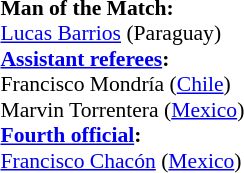<table width=50% style="font-size: 90%">
<tr>
<td><br><strong>Man of the Match:</strong>
<br><a href='#'>Lucas Barrios</a> (Paraguay)<br><strong><a href='#'>Assistant referees</a>:</strong>
<br>Francisco Mondría (<a href='#'>Chile</a>)
<br>Marvin Torrentera (<a href='#'>Mexico</a>)
<br><strong><a href='#'>Fourth official</a>:</strong>
<br><a href='#'>Francisco Chacón</a> (<a href='#'>Mexico</a>)</td>
</tr>
</table>
